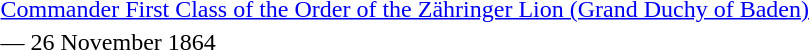<table>
<tr>
<td rowspan=2 style="width:60px; vertical-align:top;"></td>
<td><a href='#'>Commander First Class of the Order of the Zähringer Lion (Grand Duchy of Baden)</a></td>
</tr>
<tr>
<td>— 26 November 1864</td>
</tr>
</table>
